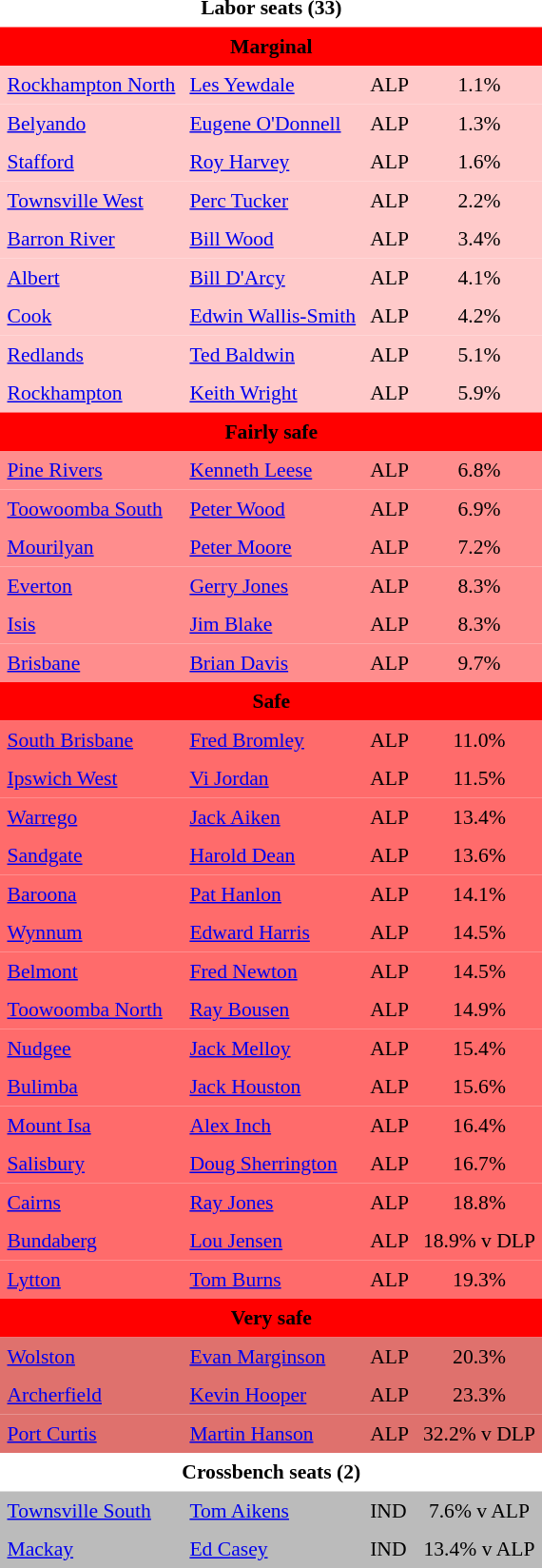<table class="toccolours" cellpadding="5" cellspacing="0" style="float:left; margin-right:.5em; margin-top:.4em; font-size:90%;">
<tr>
<td COLSPAN=4 align="center"><strong>Labor seats (33)</strong></td>
</tr>
<tr>
<td COLSPAN=4 align="center" bgcolor="red"><span><strong>Marginal</strong></span></td>
</tr>
<tr>
<td align="left" bgcolor="FFCACA"><a href='#'>Rockhampton North</a></td>
<td align="left" bgcolor="FFCACA"><a href='#'>Les Yewdale</a></td>
<td align="left" bgcolor="FFCACA">ALP</td>
<td align="center" bgcolor="FFCACA">1.1%</td>
</tr>
<tr>
<td align="left" bgcolor="FFCACA"><a href='#'>Belyando</a></td>
<td align="left" bgcolor="FFCACA"><a href='#'>Eugene O'Donnell</a></td>
<td align="left" bgcolor="FFCACA">ALP</td>
<td align="center" bgcolor="FFCACA">1.3%</td>
</tr>
<tr>
<td align="left" bgcolor="FFCACA"><a href='#'>Stafford</a></td>
<td align="left" bgcolor="FFCACA"><a href='#'>Roy Harvey</a></td>
<td align="left" bgcolor="FFCACA">ALP</td>
<td align="center" bgcolor="FFCACA">1.6%</td>
</tr>
<tr>
<td align="left" bgcolor="FFCACA"><a href='#'>Townsville West</a></td>
<td align="left" bgcolor="FFCACA"><a href='#'>Perc Tucker</a></td>
<td align="left" bgcolor="FFCACA">ALP</td>
<td align="center" bgcolor="FFCACA">2.2%</td>
</tr>
<tr>
<td align="left" bgcolor="FFCACA"><a href='#'>Barron River</a></td>
<td align="left" bgcolor="FFCACA"><a href='#'>Bill Wood</a></td>
<td align="left" bgcolor="FFCACA">ALP</td>
<td align="center" bgcolor="FFCACA">3.4%</td>
</tr>
<tr>
<td align="left" bgcolor="FFCACA"><a href='#'>Albert</a></td>
<td align="left" bgcolor="FFCACA"><a href='#'>Bill D'Arcy</a></td>
<td align="left" bgcolor="FFCACA">ALP</td>
<td align="center" bgcolor="FFCACA">4.1%</td>
</tr>
<tr>
<td align="left" bgcolor="FFCACA"><a href='#'>Cook</a></td>
<td align="left" bgcolor="FFCACA"><a href='#'>Edwin Wallis-Smith</a></td>
<td align="left" bgcolor="FFCACA">ALP</td>
<td align="center" bgcolor="FFCACA">4.2%</td>
</tr>
<tr>
<td align="left" bgcolor="FFCACA"><a href='#'>Redlands</a></td>
<td align="left" bgcolor="FFCACA"><a href='#'>Ted Baldwin</a></td>
<td align="left" bgcolor="FFCACA">ALP</td>
<td align="center" bgcolor="FFCACA">5.1%</td>
</tr>
<tr>
<td align="left" bgcolor="FFCACA"><a href='#'>Rockhampton</a></td>
<td align="left" bgcolor="FFCACA"><a href='#'>Keith Wright</a></td>
<td align="left" bgcolor="FFCACA">ALP</td>
<td align="center" bgcolor="FFCACA">5.9%</td>
</tr>
<tr>
<td COLSPAN=4 align="center" bgcolor="red"><span><strong>Fairly safe</strong></span></td>
</tr>
<tr>
<td align="left" bgcolor="FF8D8D"><a href='#'>Pine Rivers</a></td>
<td align="left" bgcolor="FF8D8D"><a href='#'>Kenneth Leese</a></td>
<td align="left" bgcolor="FF8D8D">ALP</td>
<td align="center" bgcolor="FF8D8D">6.8%</td>
</tr>
<tr>
<td align="left" bgcolor="FF8D8D"><a href='#'>Toowoomba South</a></td>
<td align="left" bgcolor="FF8D8D"><a href='#'>Peter Wood</a></td>
<td align="left" bgcolor="FF8D8D">ALP</td>
<td align="center" bgcolor="FF8D8D">6.9%</td>
</tr>
<tr>
<td align="left" bgcolor="FF8D8D"><a href='#'>Mourilyan</a></td>
<td align="left" bgcolor="FF8D8D"><a href='#'>Peter Moore</a></td>
<td align="left" bgcolor="FF8D8D">ALP</td>
<td align="center" bgcolor="FF8D8D">7.2%</td>
</tr>
<tr>
<td align="left" bgcolor="FF8D8D"><a href='#'>Everton</a></td>
<td align="left" bgcolor="FF8D8D"><a href='#'>Gerry Jones</a></td>
<td align="left" bgcolor="FF8D8D">ALP</td>
<td align="center" bgcolor="FF8D8D">8.3%</td>
</tr>
<tr>
<td align="left" bgcolor="FF8D8D"><a href='#'>Isis</a></td>
<td align="left" bgcolor="FF8D8D"><a href='#'>Jim Blake</a></td>
<td align="left" bgcolor="FF8D8D">ALP</td>
<td align="center" bgcolor="FF8D8D">8.3%</td>
</tr>
<tr>
<td align="left" bgcolor="FF8D8D"><a href='#'>Brisbane</a></td>
<td align="left" bgcolor="FF8D8D"><a href='#'>Brian Davis</a></td>
<td align="left" bgcolor="FF8D8D">ALP</td>
<td align="center" bgcolor="FF8D8D">9.7%</td>
</tr>
<tr>
<td COLSPAN=4 align="center" bgcolor="red"><span><strong>Safe</strong></span></td>
</tr>
<tr>
<td align="left" bgcolor="FF6B6B"><a href='#'>South Brisbane</a></td>
<td align="left" bgcolor="FF6B6B"><a href='#'>Fred Bromley</a></td>
<td align="left" bgcolor="FF6B6B">ALP</td>
<td align="center" bgcolor="FF6B6B">11.0%</td>
</tr>
<tr>
<td align="left" bgcolor="FF6B6B"><a href='#'>Ipswich West</a></td>
<td align="left" bgcolor="FF6B6B"><a href='#'>Vi Jordan</a></td>
<td align="left" bgcolor="FF6B6B">ALP</td>
<td align="center" bgcolor="FF6B6B">11.5%</td>
</tr>
<tr>
<td align="left" bgcolor="FF6B6B"><a href='#'>Warrego</a></td>
<td align="left" bgcolor="FF6B6B"><a href='#'>Jack Aiken</a></td>
<td align="left" bgcolor="FF6B6B">ALP</td>
<td align="center" bgcolor="FF6B6B">13.4%</td>
</tr>
<tr>
<td align="left" bgcolor="FF6B6B"><a href='#'>Sandgate</a></td>
<td align="left" bgcolor="FF6B6B"><a href='#'>Harold Dean</a></td>
<td align="left" bgcolor="FF6B6B">ALP</td>
<td align="center" bgcolor="FF6B6B">13.6%</td>
</tr>
<tr>
<td align="left" bgcolor="FF6B6B"><a href='#'>Baroona</a></td>
<td align="left" bgcolor="FF6B6B"><a href='#'>Pat Hanlon</a></td>
<td align="left" bgcolor="FF6B6B">ALP</td>
<td align="center" bgcolor="FF6B6B">14.1%</td>
</tr>
<tr>
<td align="left" bgcolor="FF6B6B"><a href='#'>Wynnum</a></td>
<td align="left" bgcolor="FF6B6B"><a href='#'>Edward Harris</a></td>
<td align="left" bgcolor="FF6B6B">ALP</td>
<td align="center" bgcolor="FF6B6B">14.5%</td>
</tr>
<tr>
<td align="left" bgcolor="FF6B6B"><a href='#'>Belmont</a></td>
<td align="left" bgcolor="FF6B6B"><a href='#'>Fred Newton</a></td>
<td align="left" bgcolor="FF6B6B">ALP</td>
<td align="center" bgcolor="FF6B6B">14.5%</td>
</tr>
<tr>
<td align="left" bgcolor="FF6B6B"><a href='#'>Toowoomba North</a></td>
<td align="left" bgcolor="FF6B6B"><a href='#'>Ray Bousen</a></td>
<td align="left" bgcolor="FF6B6B">ALP</td>
<td align="center" bgcolor="FF6B6B">14.9%</td>
</tr>
<tr>
<td align="left" bgcolor="FF6B6B"><a href='#'>Nudgee</a></td>
<td align="left" bgcolor="FF6B6B"><a href='#'>Jack Melloy</a></td>
<td align="left" bgcolor="FF6B6B">ALP</td>
<td align="center" bgcolor="FF6B6B">15.4%</td>
</tr>
<tr>
<td align="left" bgcolor="FF6B6B"><a href='#'>Bulimba</a></td>
<td align="left" bgcolor="FF6B6B"><a href='#'>Jack Houston</a></td>
<td align="left" bgcolor="FF6B6B">ALP</td>
<td align="center" bgcolor="FF6B6B">15.6%</td>
</tr>
<tr>
<td align="left" bgcolor="FF6B6B"><a href='#'>Mount Isa</a></td>
<td align="left" bgcolor="FF6B6B"><a href='#'>Alex Inch</a></td>
<td align="left" bgcolor="FF6B6B">ALP</td>
<td align="center" bgcolor="FF6B6B">16.4%</td>
</tr>
<tr>
<td align="left" bgcolor="FF6B6B"><a href='#'>Salisbury</a></td>
<td align="left" bgcolor="FF6B6B"><a href='#'>Doug Sherrington</a></td>
<td align="left" bgcolor="FF6B6B">ALP</td>
<td align="center" bgcolor="FF6B6B">16.7%</td>
</tr>
<tr>
<td align="left" bgcolor="FF6B6B"><a href='#'>Cairns</a></td>
<td align="left" bgcolor="FF6B6B"><a href='#'>Ray Jones</a></td>
<td align="left" bgcolor="FF6B6B">ALP</td>
<td align="center" bgcolor="FF6B6B">18.8%</td>
</tr>
<tr>
<td align="left" bgcolor="FF6B6B"><a href='#'>Bundaberg</a></td>
<td align="left" bgcolor="FF6B6B"><a href='#'>Lou Jensen</a></td>
<td align="left" bgcolor="FF6B6B">ALP</td>
<td align="center" bgcolor="FF6B6B">18.9% v DLP</td>
</tr>
<tr>
<td align="left" bgcolor="FF6B6B"><a href='#'>Lytton</a></td>
<td align="left" bgcolor="FF6B6B"><a href='#'>Tom Burns</a></td>
<td align="left" bgcolor="FF6B6B">ALP</td>
<td align="center" bgcolor="FF6B6B">19.3%</td>
</tr>
<tr>
<td COLSPAN=4 align="center" bgcolor="red"><span><strong>Very safe</strong></span></td>
</tr>
<tr>
<td align="left" bgcolor="DF716D"><a href='#'>Wolston</a></td>
<td align="left" bgcolor="DF716D"><a href='#'>Evan Marginson</a></td>
<td align="left" bgcolor="DF716D">ALP</td>
<td align="center" bgcolor="DF716D">20.3%</td>
</tr>
<tr>
<td align="left" bgcolor="DF716D"><a href='#'>Archerfield</a></td>
<td align="left" bgcolor="DF716D"><a href='#'>Kevin Hooper</a></td>
<td align="left" bgcolor="DF716D">ALP</td>
<td align="center" bgcolor="DF716D">23.3%</td>
</tr>
<tr>
<td align="left" bgcolor="DF716D"><a href='#'>Port Curtis</a></td>
<td align="left" bgcolor="DF716D"><a href='#'>Martin Hanson</a></td>
<td align="left" bgcolor="DF716D">ALP</td>
<td align="center" bgcolor="DF716D">32.2% v DLP</td>
</tr>
<tr>
<td COLSPAN=4 align="center"><strong>Crossbench seats (2)</strong></td>
</tr>
<tr>
<td align="left" bgcolor="BBBBBB"><a href='#'>Townsville South</a></td>
<td align="left" bgcolor="BBBBBB"><a href='#'>Tom Aikens</a></td>
<td align="left" bgcolor="BBBBBB">IND</td>
<td align="center" bgcolor="BBBBBB">7.6% v ALP</td>
</tr>
<tr>
<td align="left" bgcolor="BBBBBB"><a href='#'>Mackay</a></td>
<td align="left" bgcolor="BBBBBB"><a href='#'>Ed Casey</a></td>
<td align="left" bgcolor="BBBBBB">IND</td>
<td align="center" bgcolor="BBBBBB">13.4% v ALP</td>
</tr>
<tr>
</tr>
</table>
